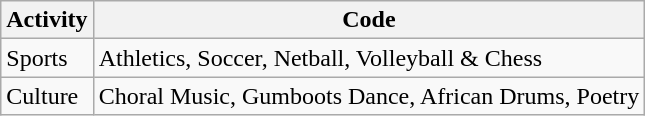<table Class = "wikitable">
<tr>
<th>Activity</th>
<th>Code</th>
</tr>
<tr>
<td>Sports</td>
<td>Athletics, Soccer, Netball, Volleyball & Chess</td>
</tr>
<tr>
<td>Culture</td>
<td>Choral Music, Gumboots Dance, African Drums, Poetry</td>
</tr>
</table>
